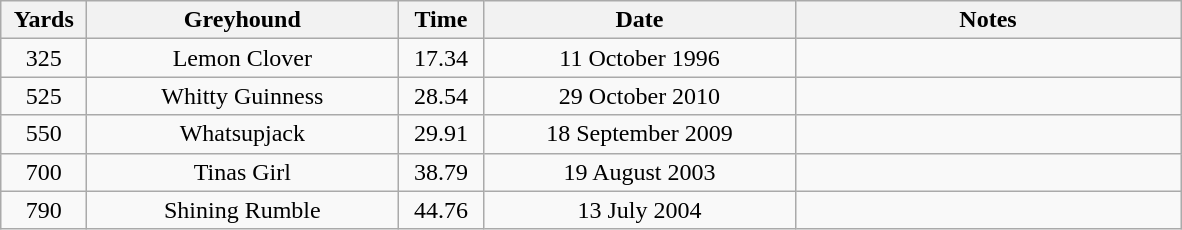<table class="wikitable" style="font-size: 100%">
<tr>
<th width=50>Yards</th>
<th width=200>Greyhound</th>
<th width=50>Time</th>
<th width=200>Date</th>
<th width=250>Notes</th>
</tr>
<tr align=center>
<td>325</td>
<td>Lemon Clover</td>
<td>17.34</td>
<td>11 October 1996</td>
<td></td>
</tr>
<tr align=center>
<td>525</td>
<td>Whitty Guinness</td>
<td>28.54</td>
<td>29 October 2010</td>
<td></td>
</tr>
<tr align=center>
<td>550</td>
<td>Whatsupjack</td>
<td>29.91</td>
<td>18 September 2009</td>
<td></td>
</tr>
<tr align=center>
<td>700</td>
<td>Tinas Girl</td>
<td>38.79</td>
<td>19 August 2003</td>
<td></td>
</tr>
<tr align=center>
<td>790</td>
<td>Shining Rumble</td>
<td>44.76</td>
<td>13 July 2004</td>
<td></td>
</tr>
</table>
